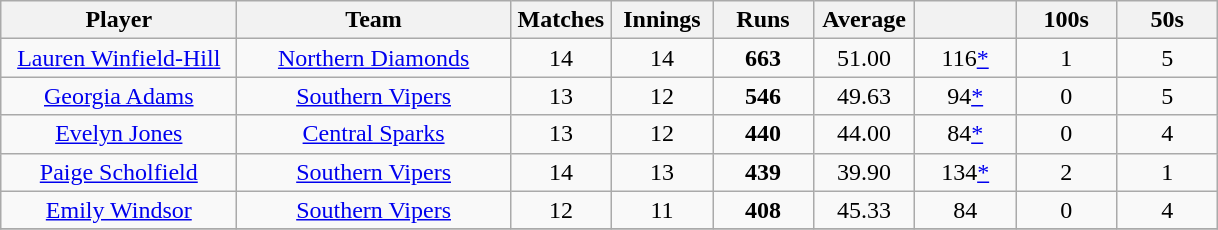<table class="wikitable" style="text-align:center;">
<tr>
<th width=150>Player</th>
<th width=175>Team</th>
<th width=60>Matches</th>
<th width=60>Innings</th>
<th width=60>Runs</th>
<th width=60>Average</th>
<th width=60></th>
<th width=60>100s</th>
<th width=60>50s</th>
</tr>
<tr>
<td><a href='#'>Lauren Winfield-Hill</a></td>
<td><a href='#'>Northern Diamonds</a></td>
<td>14</td>
<td>14</td>
<td><strong>663</strong></td>
<td>51.00</td>
<td>116<a href='#'>*</a></td>
<td>1</td>
<td>5</td>
</tr>
<tr>
<td><a href='#'>Georgia Adams</a></td>
<td><a href='#'>Southern Vipers</a></td>
<td>13</td>
<td>12</td>
<td><strong>546</strong></td>
<td>49.63</td>
<td>94<a href='#'>*</a></td>
<td>0</td>
<td>5</td>
</tr>
<tr>
<td><a href='#'>Evelyn Jones</a></td>
<td><a href='#'>Central Sparks</a></td>
<td>13</td>
<td>12</td>
<td><strong>440</strong></td>
<td>44.00</td>
<td>84<a href='#'>*</a></td>
<td>0</td>
<td>4</td>
</tr>
<tr>
<td><a href='#'>Paige Scholfield</a></td>
<td><a href='#'>Southern Vipers</a></td>
<td>14</td>
<td>13</td>
<td><strong>439</strong></td>
<td>39.90</td>
<td>134<a href='#'>*</a></td>
<td>2</td>
<td>1</td>
</tr>
<tr>
<td><a href='#'>Emily Windsor</a></td>
<td><a href='#'>Southern Vipers</a></td>
<td>12</td>
<td>11</td>
<td><strong>408</strong></td>
<td>45.33</td>
<td>84</td>
<td>0</td>
<td>4</td>
</tr>
<tr>
</tr>
</table>
